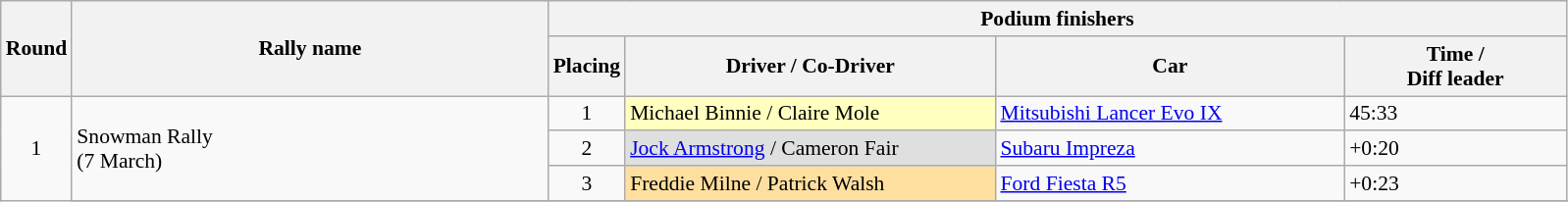<table class="wikitable" style="font-size:90%;">
<tr>
<th rowspan=2>Round</th>
<th style="width:22em" rowspan=2>Rally name</th>
<th colspan=4>Podium finishers</th>
</tr>
<tr>
<th>Placing</th>
<th style="width:17em">Driver / Co-Driver</th>
<th style="width:16em">Car</th>
<th style="width:10em">Time /<br>Diff leader<br></th>
</tr>
<tr>
<td rowspan=4 align=center>1</td>
<td rowspan=3>Snowman Rally<br>(7 March)</td>
<td align=center>1</td>
<td style="background:#ffffbf;">Michael Binnie / Claire Mole</td>
<td><a href='#'>Mitsubishi Lancer Evo IX</a></td>
<td>45:33</td>
</tr>
<tr>
<td align=center>2</td>
<td style="background:#dfdfdf;"><a href='#'>Jock Armstrong</a> / Cameron Fair</td>
<td><a href='#'>Subaru Impreza</a></td>
<td>+0:20</td>
</tr>
<tr>
<td align=center>3</td>
<td style="background:#ffdf9f;">Freddie Milne / Patrick Walsh</td>
<td><a href='#'>Ford Fiesta R5</a></td>
<td>+0:23</td>
</tr>
<tr style="background:lightgrey;">
</tr>
</table>
